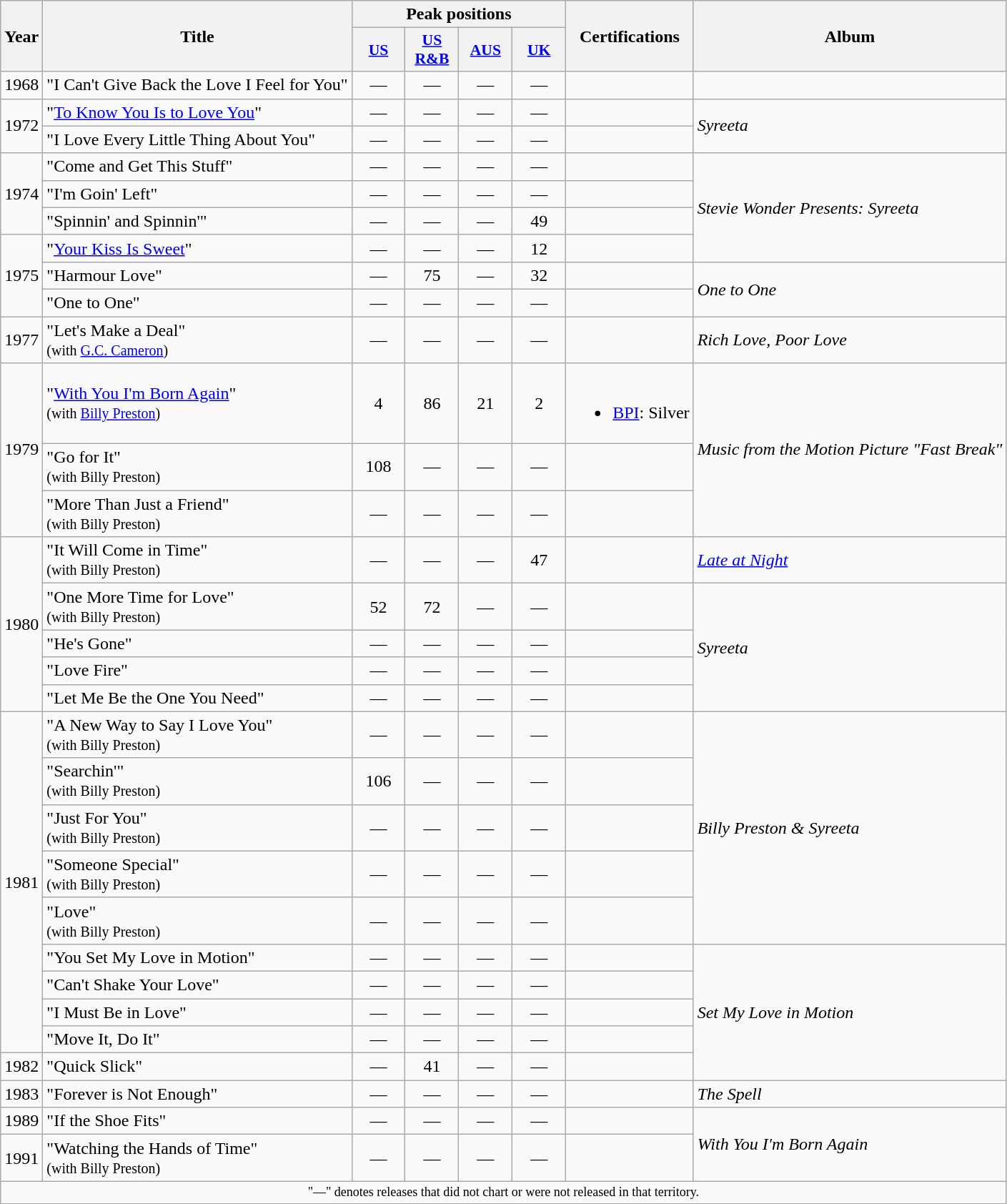<table class="wikitable">
<tr>
<th align="center" rowspan="2">Year</th>
<th align="center" rowspan="2">Title</th>
<th align="center" colspan="4">Peak positions</th>
<th align="center" rowspan="2">Certifications</th>
<th align="center" rowspan="2">Album</th>
</tr>
<tr>
<th scope="col" style="width:3em;font-size:90%;"><a href='#'>US</a><br></th>
<th scope="col" style="width:3em;font-size:90%;"><a href='#'>US<br>R&B</a><br></th>
<th scope="col" style="width:3em;font-size:90%;"><a href='#'>AUS</a><br></th>
<th scope="col" style="width:3em;font-size:90%;"><a href='#'>UK</a><br></th>
</tr>
<tr>
<td style="text-align:center;">1968</td>
<td>"I Can't Give Back the Love I Feel for You"</td>
<td style="text-align:center;">—</td>
<td style="text-align:center;">—</td>
<td style="text-align:center;">—</td>
<td style="text-align:center;">—</td>
<td></td>
<td></td>
</tr>
<tr>
<td style="text-align:center;" rowspan=2>1972</td>
<td>"<a href='#'>To Know You Is to Love You</a>"</td>
<td style="text-align:center;">—</td>
<td style="text-align:center;">—</td>
<td style="text-align:center;">—</td>
<td style="text-align:center;">—</td>
<td></td>
<td rowspan="2"><em>Syreeta</em></td>
</tr>
<tr>
<td>"I Love Every Little Thing About You"</td>
<td style="text-align:center;">—</td>
<td style="text-align:center;">—</td>
<td style="text-align:center;">—</td>
<td style="text-align:center;">—</td>
<td></td>
</tr>
<tr>
<td style="text-align:center;" rowspan=3>1974</td>
<td>"Come and Get This Stuff"</td>
<td style="text-align:center;">—</td>
<td style="text-align:center;">—</td>
<td style="text-align:center;">—</td>
<td style="text-align:center;">—</td>
<td></td>
<td rowspan="4"><em>Stevie Wonder Presents: Syreeta</em></td>
</tr>
<tr>
<td>"I'm Goin' Left"</td>
<td style="text-align:center;">—</td>
<td style="text-align:center;">—</td>
<td style="text-align:center;">—</td>
<td style="text-align:center;">—</td>
<td></td>
</tr>
<tr>
<td>"Spinnin' and Spinnin'"</td>
<td style="text-align:center;">—</td>
<td style="text-align:center;">—</td>
<td style="text-align:center;">—</td>
<td style="text-align:center;">49</td>
<td></td>
</tr>
<tr>
<td style="text-align:center;" rowspan=3>1975</td>
<td>"<a href='#'>Your Kiss Is Sweet</a>"</td>
<td style="text-align:center;">—</td>
<td style="text-align:center;">—</td>
<td style="text-align:center;">—</td>
<td style="text-align:center;">12</td>
<td></td>
</tr>
<tr>
<td>"Harmour Love"</td>
<td style="text-align:center;">—</td>
<td style="text-align:center;">75</td>
<td style="text-align:center;">—</td>
<td style="text-align:center;">32</td>
<td></td>
<td rowspan="2"><em>One to One</em></td>
</tr>
<tr>
<td>"One to One"</td>
<td style="text-align:center;">—</td>
<td style="text-align:center;">—</td>
<td style="text-align:center;">—</td>
<td style="text-align:center;">—</td>
<td></td>
</tr>
<tr>
<td style="text-align:center;" rowspan=1>1977</td>
<td>"Let's Make a Deal" <br><small>(with <a href='#'>G.C. Cameron</a>)</small></td>
<td style="text-align:center;">—</td>
<td style="text-align:center;">—</td>
<td style="text-align:center;">—</td>
<td style="text-align:center;">—</td>
<td></td>
<td><em>Rich Love, Poor Love</em></td>
</tr>
<tr>
<td style="text-align:center;" rowspan=3>1979</td>
<td>"<a href='#'>With You I'm Born Again</a>"<br><small>(with <a href='#'>Billy Preston</a>)</small></td>
<td style="text-align:center;">4</td>
<td style="text-align:center;">86</td>
<td style="text-align:center;">21</td>
<td style="text-align:center;">2</td>
<td><br><ul><li><a href='#'>BPI</a>: Silver</li></ul></td>
<td rowspan="3"><em>Music from the Motion Picture "Fast Break"</em></td>
</tr>
<tr>
<td>"Go for It"<br><small>(with Billy Preston)</small></td>
<td style="text-align:center;">108</td>
<td style="text-align:center;">—</td>
<td style="text-align:center;">—</td>
<td style="text-align:center;">—</td>
<td></td>
</tr>
<tr>
<td>"More Than Just a Friend"<br><small>(with Billy Preston)</small></td>
<td style="text-align:center;">—</td>
<td style="text-align:center;">—</td>
<td style="text-align:center;">—</td>
<td style="text-align:center;">—</td>
<td></td>
</tr>
<tr>
<td style="text-align:center;" rowspan=5>1980</td>
<td>"It Will Come in Time" <br><small>(with Billy Preston)</small></td>
<td style="text-align:center;">—</td>
<td style="text-align:center;">—</td>
<td style="text-align:center;">—</td>
<td style="text-align:center;">47</td>
<td></td>
<td><em><a href='#'>Late at Night</a></em></td>
</tr>
<tr>
<td>"One More Time for Love"<br><small>(with Billy Preston)</small></td>
<td style="text-align:center;">52</td>
<td style="text-align:center;">72</td>
<td style="text-align:center;">—</td>
<td style="text-align:center;">—</td>
<td></td>
<td rowspan="4"><em>Syreeta</em></td>
</tr>
<tr>
<td>"He's Gone"</td>
<td style="text-align:center;">—</td>
<td style="text-align:center;">—</td>
<td style="text-align:center;">—</td>
<td style="text-align:center;">—</td>
<td></td>
</tr>
<tr>
<td>"Love Fire"</td>
<td style="text-align:center;">—</td>
<td style="text-align:center;">—</td>
<td style="text-align:center;">—</td>
<td style="text-align:center;">—</td>
<td></td>
</tr>
<tr>
<td>"Let Me Be the One You Need"</td>
<td style="text-align:center;">—</td>
<td style="text-align:center;">—</td>
<td style="text-align:center;">—</td>
<td style="text-align:center;">—</td>
<td></td>
</tr>
<tr>
<td style="text-align:center;" rowspan=9>1981</td>
<td>"A New Way to Say I Love You" <br><small>(with Billy Preston)</small></td>
<td style="text-align:center;">—</td>
<td style="text-align:center;">—</td>
<td style="text-align:center;">—</td>
<td style="text-align:center;">—</td>
<td></td>
<td rowspan="5"><em>Billy Preston & Syreeta</em></td>
</tr>
<tr>
<td>"Searchin'" <br><small>(with Billy Preston)</small></td>
<td style="text-align:center;">106</td>
<td style="text-align:center;">—</td>
<td style="text-align:center;">—</td>
<td style="text-align:center;">—</td>
<td></td>
</tr>
<tr>
<td>"Just For You" <br><small>(with Billy Preston)</small></td>
<td style="text-align:center;">—</td>
<td style="text-align:center;">—</td>
<td style="text-align:center;">—</td>
<td style="text-align:center;">—</td>
<td></td>
</tr>
<tr>
<td>"Someone Special" <br><small>(with Billy Preston)</small></td>
<td style="text-align:center;">—</td>
<td style="text-align:center;">—</td>
<td style="text-align:center;">—</td>
<td style="text-align:center;">—</td>
<td></td>
</tr>
<tr>
<td>"Love" <br><small>(with Billy Preston)</small></td>
<td style="text-align:center;">—</td>
<td style="text-align:center;">—</td>
<td style="text-align:center;">—</td>
<td style="text-align:center;">—</td>
<td></td>
</tr>
<tr>
<td>"You Set My Love in Motion"</td>
<td style="text-align:center;">—</td>
<td style="text-align:center;">—</td>
<td style="text-align:center;">—</td>
<td style="text-align:center;">—</td>
<td></td>
<td rowspan="5"><em>Set My Love in Motion</em></td>
</tr>
<tr>
<td>"Can't Shake Your Love"</td>
<td style="text-align:center;">—</td>
<td style="text-align:center;">—</td>
<td style="text-align:center;">—</td>
<td style="text-align:center;">—</td>
<td></td>
</tr>
<tr>
<td>"I Must Be in Love"</td>
<td style="text-align:center;">—</td>
<td style="text-align:center;">—</td>
<td style="text-align:center;">—</td>
<td style="text-align:center;">—</td>
<td></td>
</tr>
<tr>
<td>"Move It, Do It"</td>
<td style="text-align:center;">—</td>
<td style="text-align:center;">—</td>
<td style="text-align:center;">—</td>
<td style="text-align:center;">—</td>
<td></td>
</tr>
<tr>
<td style="text-align:center;" rowspan=1>1982</td>
<td>"Quick Slick"</td>
<td style="text-align:center;">—</td>
<td style="text-align:center;">41</td>
<td style="text-align:center;">—</td>
<td style="text-align:center;">—</td>
<td></td>
</tr>
<tr>
<td style="text-align:center;" rowspan=1>1983</td>
<td>"Forever is Not Enough"</td>
<td style="text-align:center;">—</td>
<td style="text-align:center;">—</td>
<td style="text-align:center;">—</td>
<td style="text-align:center;">—</td>
<td></td>
<td><em>The Spell</em></td>
</tr>
<tr>
<td style="text-align:center;" rowspan=1>1989</td>
<td>"If the Shoe Fits"</td>
<td style="text-align:center;">—</td>
<td style="text-align:center;">—</td>
<td style="text-align:center;">—</td>
<td style="text-align:center;">—</td>
<td></td>
<td rowspan="2"><em>With You I'm Born Again</em></td>
</tr>
<tr>
<td style="text-align:center;" rowspan=1>1991</td>
<td>"Watching the Hands of Time"<br><small>(with Billy Preston)</small></td>
<td style="text-align:center;">—</td>
<td style="text-align:center;">—</td>
<td style="text-align:center;">—</td>
<td style="text-align:center;">—</td>
<td></td>
</tr>
<tr>
<td colspan="8" style="text-align:center; font-size:9pt;">"—" denotes releases that did not chart or were not released in that territory.</td>
</tr>
</table>
